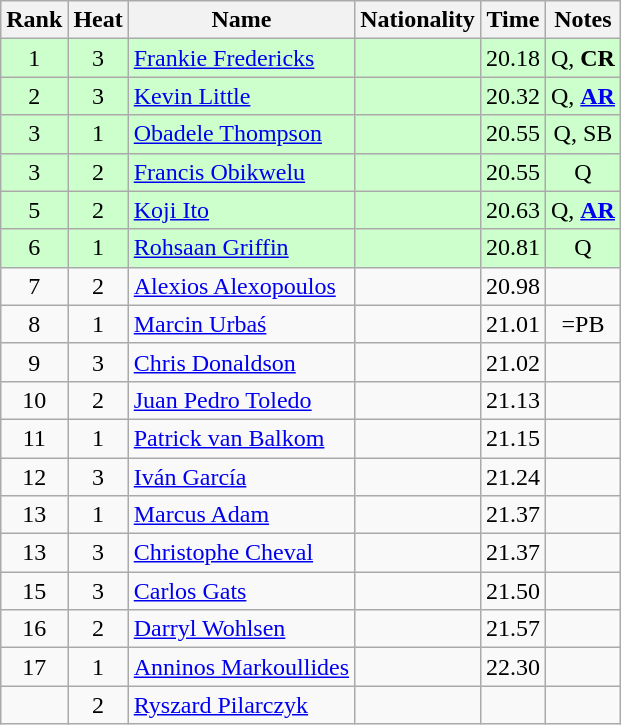<table class="wikitable sortable" style="text-align:center">
<tr>
<th>Rank</th>
<th>Heat</th>
<th>Name</th>
<th>Nationality</th>
<th>Time</th>
<th>Notes</th>
</tr>
<tr bgcolor=ccffcc>
<td>1</td>
<td>3</td>
<td align="left"><a href='#'>Frankie Fredericks</a></td>
<td align=left></td>
<td>20.18</td>
<td>Q, <strong>CR</strong></td>
</tr>
<tr bgcolor=ccffcc>
<td>2</td>
<td>3</td>
<td align="left"><a href='#'>Kevin Little</a></td>
<td align=left></td>
<td>20.32</td>
<td>Q, <strong><a href='#'>AR</a></strong></td>
</tr>
<tr bgcolor=ccffcc>
<td>3</td>
<td>1</td>
<td align="left"><a href='#'>Obadele Thompson</a></td>
<td align=left></td>
<td>20.55</td>
<td>Q, SB</td>
</tr>
<tr bgcolor=ccffcc>
<td>3</td>
<td>2</td>
<td align="left"><a href='#'>Francis Obikwelu</a></td>
<td align=left></td>
<td>20.55</td>
<td>Q</td>
</tr>
<tr bgcolor=ccffcc>
<td>5</td>
<td>2</td>
<td align="left"><a href='#'>Koji Ito</a></td>
<td align=left></td>
<td>20.63</td>
<td>Q, <strong><a href='#'>AR</a></strong></td>
</tr>
<tr bgcolor=ccffcc>
<td>6</td>
<td>1</td>
<td align="left"><a href='#'>Rohsaan Griffin</a></td>
<td align=left></td>
<td>20.81</td>
<td>Q</td>
</tr>
<tr>
<td>7</td>
<td>2</td>
<td align="left"><a href='#'>Alexios Alexopoulos</a></td>
<td align=left></td>
<td>20.98</td>
<td></td>
</tr>
<tr>
<td>8</td>
<td>1</td>
<td align="left"><a href='#'>Marcin Urbaś</a></td>
<td align=left></td>
<td>21.01</td>
<td>=PB</td>
</tr>
<tr>
<td>9</td>
<td>3</td>
<td align="left"><a href='#'>Chris Donaldson</a></td>
<td align=left></td>
<td>21.02</td>
<td></td>
</tr>
<tr>
<td>10</td>
<td>2</td>
<td align="left"><a href='#'>Juan Pedro Toledo</a></td>
<td align=left></td>
<td>21.13</td>
<td></td>
</tr>
<tr>
<td>11</td>
<td>1</td>
<td align="left"><a href='#'>Patrick van Balkom</a></td>
<td align=left></td>
<td>21.15</td>
<td></td>
</tr>
<tr>
<td>12</td>
<td>3</td>
<td align="left"><a href='#'>Iván García</a></td>
<td align=left></td>
<td>21.24</td>
<td></td>
</tr>
<tr>
<td>13</td>
<td>1</td>
<td align="left"><a href='#'>Marcus Adam</a></td>
<td align=left></td>
<td>21.37</td>
<td></td>
</tr>
<tr>
<td>13</td>
<td>3</td>
<td align="left"><a href='#'>Christophe Cheval</a></td>
<td align=left></td>
<td>21.37</td>
<td></td>
</tr>
<tr>
<td>15</td>
<td>3</td>
<td align="left"><a href='#'>Carlos Gats</a></td>
<td align=left></td>
<td>21.50</td>
<td></td>
</tr>
<tr>
<td>16</td>
<td>2</td>
<td align="left"><a href='#'>Darryl Wohlsen</a></td>
<td align=left></td>
<td>21.57</td>
<td></td>
</tr>
<tr>
<td>17</td>
<td>1</td>
<td align="left"><a href='#'>Anninos Markoullides</a></td>
<td align=left></td>
<td>22.30</td>
<td></td>
</tr>
<tr>
<td></td>
<td>2</td>
<td align="left"><a href='#'>Ryszard Pilarczyk</a></td>
<td align=left></td>
<td></td>
<td></td>
</tr>
</table>
